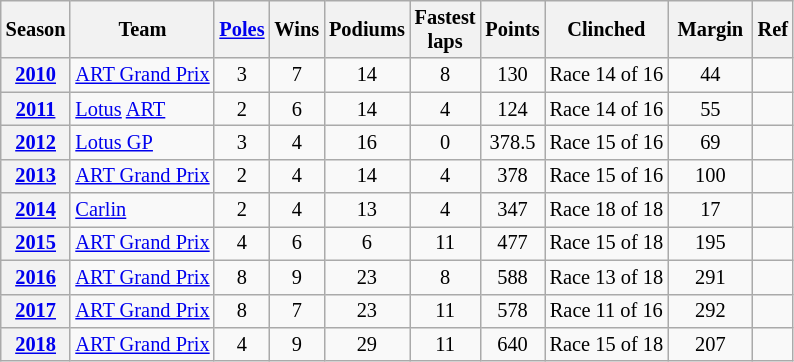<table class="wikitable sortable" style="font-size:85%; text-align:center;">
<tr>
<th scope=col>Season</th>
<th scope=col>Team</th>
<th scope=col><a href='#'>Poles</a></th>
<th scope=col>Wins</th>
<th scope=col>Podiums</th>
<th scope=col width="40">Fastest laps</th>
<th scope=col>Points</th>
<th scope=col>Clinched</th>
<th scope=col width="50">Margin</th>
<th scope=col class=unsortable>Ref</th>
</tr>
<tr>
<th><a href='#'>2010</a></th>
<td data-sort-value="ART" align=left> <a href='#'>ART Grand Prix</a></td>
<td>3</td>
<td>7</td>
<td>14</td>
<td>8</td>
<td>130</td>
<td>Race 14 of 16</td>
<td>44</td>
<td></td>
</tr>
<tr>
<th><a href='#'>2011</a></th>
<td data-sort-value="ART" align=left> <a href='#'>Lotus</a> <a href='#'>ART</a></td>
<td>2</td>
<td>6</td>
<td>14</td>
<td>4</td>
<td>124</td>
<td>Race 14 of 16</td>
<td>55</td>
<td></td>
</tr>
<tr>
<th><a href='#'>2012</a></th>
<td data-sort-value="ART" align=left> <a href='#'>Lotus GP</a></td>
<td>3</td>
<td>4</td>
<td>16</td>
<td>0</td>
<td>378.5</td>
<td>Race 15 of 16</td>
<td>69</td>
<td></td>
</tr>
<tr>
<th><a href='#'>2013</a></th>
<td data-sort-value="ART" align=left> <a href='#'>ART Grand Prix</a></td>
<td>2</td>
<td>4</td>
<td>14</td>
<td>4</td>
<td>378</td>
<td>Race 15 of 16</td>
<td>100</td>
<td></td>
</tr>
<tr>
<th><a href='#'>2014</a></th>
<td align=left> <a href='#'>Carlin</a></td>
<td>2</td>
<td>4</td>
<td>13</td>
<td>4</td>
<td>347</td>
<td>Race 18 of 18</td>
<td>17</td>
<td></td>
</tr>
<tr>
<th><a href='#'>2015</a></th>
<td data-sort-value="ART" align=left> <a href='#'>ART Grand Prix</a></td>
<td>4</td>
<td>6</td>
<td>6</td>
<td>11</td>
<td>477</td>
<td>Race 15 of 18</td>
<td>195</td>
<td></td>
</tr>
<tr>
<th><a href='#'>2016</a></th>
<td data-sort-value="ART" align=left> <a href='#'>ART Grand Prix</a></td>
<td>8</td>
<td>9</td>
<td>23</td>
<td>8</td>
<td>588</td>
<td>Race 13 of 18</td>
<td>291</td>
<td></td>
</tr>
<tr>
<th><a href='#'>2017</a></th>
<td data-sort-value="ART" align=left> <a href='#'>ART Grand Prix</a></td>
<td>8</td>
<td>7</td>
<td>23</td>
<td>11</td>
<td>578</td>
<td>Race 11 of 16</td>
<td>292</td>
<td></td>
</tr>
<tr>
<th><a href='#'>2018</a></th>
<td data-sort-value="ART" align=left> <a href='#'>ART Grand Prix</a></td>
<td>4</td>
<td>9</td>
<td>29</td>
<td>11</td>
<td>640</td>
<td>Race 15 of 18</td>
<td>207</td>
<td></td>
</tr>
</table>
